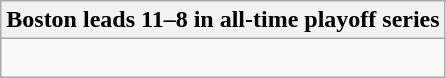<table class="wikitable collapsible collapsed">
<tr>
<th>Boston leads 11–8 in all-time playoff series</th>
</tr>
<tr>
<td><br>

















</td>
</tr>
</table>
